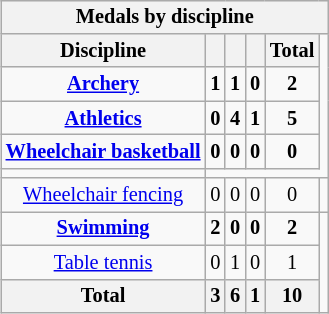<table class="wikitable" style="font-size:85%" align="right">
<tr bgcolor="#efefef">
<th colspan=6>Medals by discipline</th>
</tr>
<tr style="text-align:center;">
<th>Discipline</th>
<th></th>
<th></th>
<th></th>
<th>Total</th>
</tr>
<tr style="text-align:center; font-weight:bold;">
<td><a href='#'>Archery</a></td>
<td>1</td>
<td>1</td>
<td>0</td>
<td>2</td>
</tr>
<tr style="text-align:center; font-weight:bold;">
<td><a href='#'>Athletics</a></td>
<td>0</td>
<td>4</td>
<td>1</td>
<td>5</td>
</tr>
<tr style="text-align:center; font-weight:bold;">
<td><a href='#'>Wheelchair basketball</a></td>
<td>0</td>
<td>0</td>
<td>0</td>
<td>0</td>
</tr>
<tr style="text-align:center; font-weight:bold;">
<td></td>
</tr>
<tr style="text-align:center; ">
<td><a href='#'>Wheelchair fencing</a></td>
<td>0</td>
<td>0</td>
<td>0</td>
<td>0</td>
<td></td>
</tr>
<tr style="text-align:center; font-weight:bold;">
<td><a href='#'>Swimming</a></td>
<td>2</td>
<td>0</td>
<td>0</td>
<td>2</td>
</tr>
<tr style="text-align:center;">
<td><a href='#'>Table tennis</a></td>
<td>0</td>
<td>1</td>
<td>0</td>
<td>1</td>
</tr>
<tr style="text-align:center;">
<th>Total</th>
<th>3</th>
<th>6</th>
<th>1</th>
<th>10</th>
</tr>
</table>
